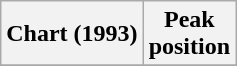<table class="wikitable sortable">
<tr>
<th>Chart (1993)</th>
<th>Peak<br>position</th>
</tr>
<tr>
</tr>
</table>
